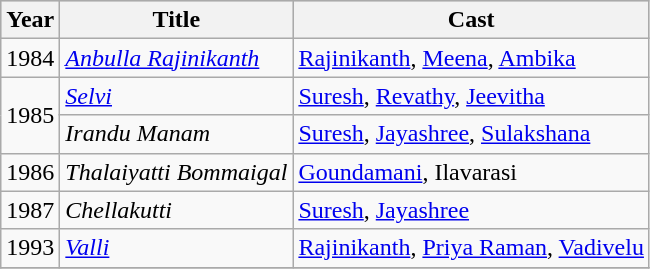<table class="wikitable">
<tr style="background:#ccc; text-align:center;">
<th><strong>Year</strong></th>
<th><strong>Title</strong></th>
<th><strong>Cast</strong></th>
</tr>
<tr>
<td>1984</td>
<td><em><a href='#'>Anbulla Rajinikanth</a></em></td>
<td><a href='#'>Rajinikanth</a>, <a href='#'>Meena</a>, <a href='#'>Ambika</a></td>
</tr>
<tr>
<td rowspan="2">1985</td>
<td><em><a href='#'>Selvi</a></em></td>
<td><a href='#'>Suresh</a>, <a href='#'>Revathy</a>, <a href='#'>Jeevitha</a></td>
</tr>
<tr>
<td><em>Irandu Manam</em></td>
<td><a href='#'>Suresh</a>, <a href='#'>Jayashree</a>, <a href='#'>Sulakshana</a></td>
</tr>
<tr>
<td>1986</td>
<td><em>Thalaiyatti Bommaigal</em></td>
<td><a href='#'>Goundamani</a>, Ilavarasi</td>
</tr>
<tr>
<td>1987</td>
<td><em>Chellakutti</em></td>
<td><a href='#'>Suresh</a>, <a href='#'>Jayashree</a></td>
</tr>
<tr>
<td>1993</td>
<td><em><a href='#'>Valli</a></em></td>
<td><a href='#'>Rajinikanth</a>, <a href='#'>Priya Raman</a>, <a href='#'>Vadivelu</a></td>
</tr>
<tr>
</tr>
</table>
